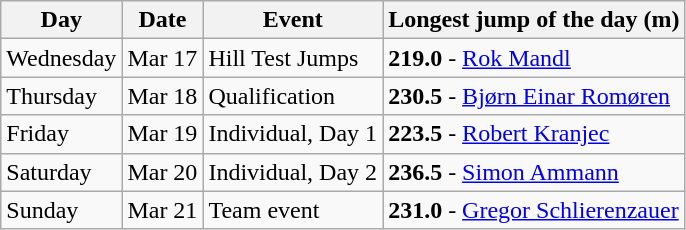<table class=wikitable style="text-align:center">
<tr>
<th>Day</th>
<th>Date</th>
<th>Event</th>
<th>Longest jump of the day (m)</th>
</tr>
<tr>
<td align=left>Wednesday</td>
<td>Mar 17</td>
<td align=left>Hill Test Jumps</td>
<td align=left><strong>219.0</strong> - <a href='#'>Rok Mandl</a></td>
</tr>
<tr>
<td align=left>Thursday</td>
<td>Mar 18</td>
<td align=left>Qualification</td>
<td align=left><strong>230.5</strong> - <a href='#'>Bjørn Einar Romøren</a></td>
</tr>
<tr>
<td align=left>Friday</td>
<td>Mar 19</td>
<td align=left>Individual, Day 1</td>
<td align=left><strong>223.5</strong> - <a href='#'>Robert Kranjec</a></td>
</tr>
<tr>
<td align=left>Saturday</td>
<td>Mar 20</td>
<td align=left>Individual, Day 2</td>
<td align=left><strong>236.5</strong> - <a href='#'>Simon Ammann</a></td>
</tr>
<tr>
<td align=left>Sunday</td>
<td>Mar 21</td>
<td align=left>Team event</td>
<td align=left><strong>231.0</strong> - <a href='#'>Gregor Schlierenzauer</a></td>
</tr>
</table>
